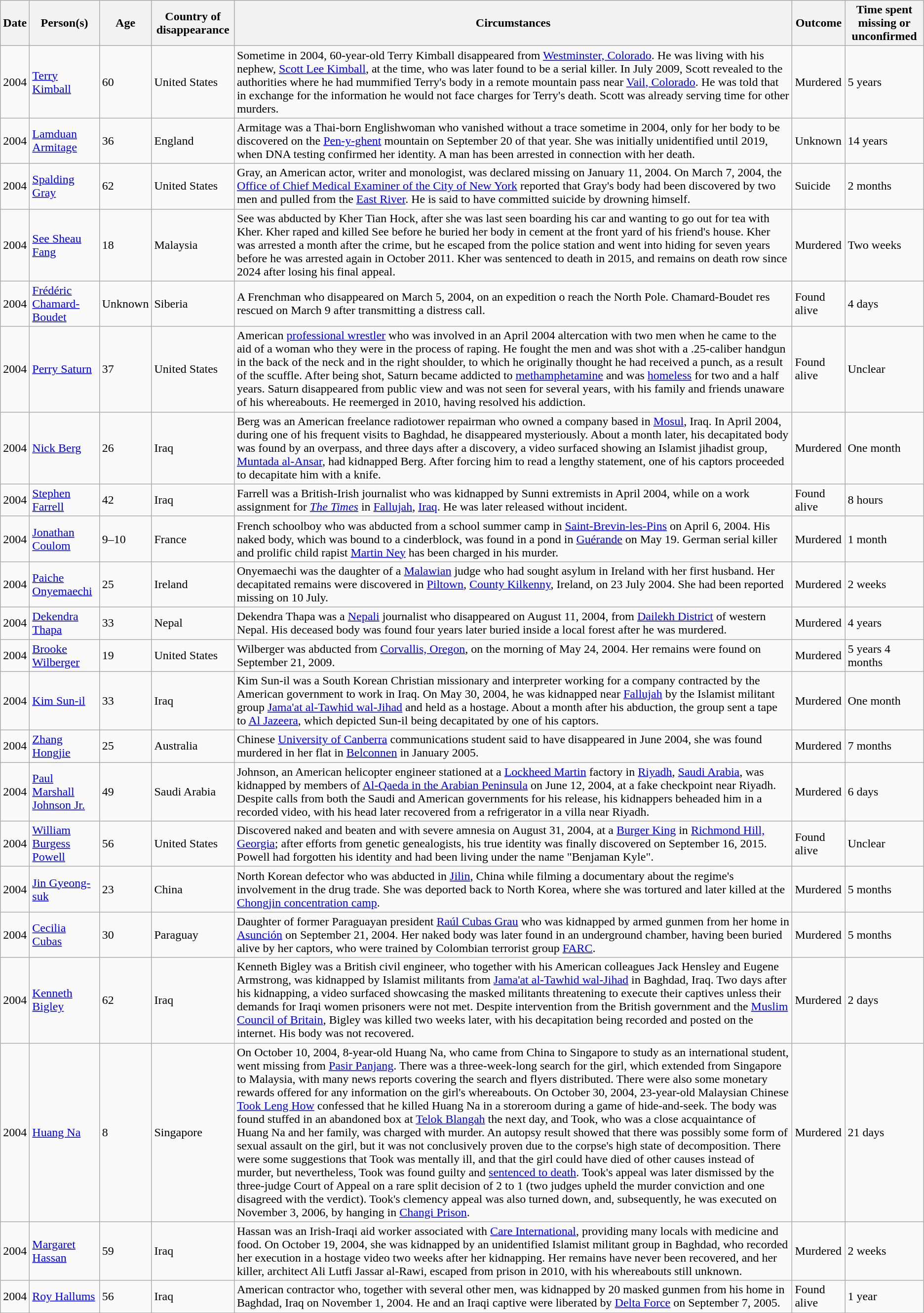<table class="wikitable sortable zebra">
<tr>
<th data-sort-type="isoDate">Date</th>
<th data-sort-type="text">Person(s)</th>
<th data-sort-type="text">Age</th>
<th>Country of disappearance</th>
<th class="unsortable">Circumstances</th>
<th data-sort-type="text">Outcome</th>
<th>Time spent missing or unconfirmed</th>
</tr>
<tr>
<td>2004</td>
<td><a href='#'>Terry Kimball</a></td>
<td>60</td>
<td>United States</td>
<td>Sometime in 2004, 60-year-old Terry Kimball disappeared from <a href='#'>Westminster, Colorado</a>. He was living with his nephew, <a href='#'>Scott Lee Kimball</a>, at the time, who was later found to be a serial killer. In July 2009, Scott revealed to the authorities where he had mummified Terry's body in a remote mountain pass near <a href='#'>Vail, Colorado</a>. He was told that in exchange for the information he would not face charges for Terry's death. Scott was already serving time for other murders.</td>
<td>Murdered</td>
<td>5 years</td>
</tr>
<tr>
<td>2004</td>
<td><a href='#'>Lamduan Armitage</a></td>
<td>36</td>
<td>England</td>
<td>Armitage was a Thai-born Englishwoman who vanished without a trace sometime in 2004, only for her body to be discovered on the <a href='#'>Pen-y-ghent</a> mountain on September 20 of that year. She was initially unidentified until 2019, when DNA testing confirmed her identity. A man has been arrested in connection with her death.</td>
<td>Unknown</td>
<td>14 years</td>
</tr>
<tr>
<td data-sort-value="2004-01-11">2004</td>
<td><a href='#'>Spalding Gray</a></td>
<td data-sort-value="062">62</td>
<td>United States</td>
<td>Gray, an American actor, writer and monologist, was declared missing on January 11, 2004. On March 7, 2004, the <a href='#'>Office of Chief Medical Examiner of the City of New York</a> reported that Gray's body had been discovered by two men and pulled from the <a href='#'>East River</a>. He is said to have committed suicide by drowning himself.</td>
<td>Suicide</td>
<td>2 months</td>
</tr>
<tr>
<td data-sort-value="2004-02-26">2004</td>
<td><a href='#'>See Sheau Fang</a></td>
<td data-sort-value="18">18</td>
<td>Malaysia</td>
<td>See was abducted by Kher Tian Hock, after she was last seen boarding his car and wanting to go out for tea with Kher. Kher raped and killed See before he buried her body in cement at the front yard of his friend's house. Kher was arrested a month after the crime, but he escaped from the police station and went into hiding for seven years before he was arrested again in October 2011. Kher was sentenced to death in 2015, and remains on death row since 2024 after losing his final appeal.</td>
<td>Murdered</td>
<td>Two weeks</td>
</tr>
<tr>
<td>2004</td>
<td><a href='#'>Frédéric Chamard-Boudet</a></td>
<td>Unknown</td>
<td>Siberia</td>
<td>A Frenchman who disappeared on March 5, 2004, on an expedition o reach the North Pole. Chamard-Boudet res rescued on March 9 after transmitting a distress call.</td>
<td>Found alive</td>
<td>4 days</td>
</tr>
<tr>
<td data-sort-value="2004-04-01">2004</td>
<td><a href='#'>Perry Saturn</a></td>
<td data-sort-value="037">37</td>
<td>United States</td>
<td>American <a href='#'>professional wrestler</a> who was involved in an April 2004 altercation with two men when he came to the aid of a woman who they were in the process of raping. He fought the men and was shot with a .25-caliber handgun in the back of the neck and in the right shoulder, to which he originally thought he had received a punch, as a result of the scuffle. After being shot, Saturn became addicted to <a href='#'>methamphetamine</a> and was <a href='#'>homeless</a> for two and a half years. Saturn disappeared from public view and was not seen for several years, with his family and friends unaware of his whereabouts. He reemerged in 2010, having resolved his addiction.</td>
<td>Found alive</td>
<td>Unclear</td>
</tr>
<tr>
<td>2004</td>
<td><a href='#'>Nick Berg</a></td>
<td>26</td>
<td>Iraq</td>
<td>Berg was an American freelance radiotower repairman who owned a company based in <a href='#'>Mosul</a>, Iraq. In April 2004, during one of his frequent visits to Baghdad, he disappeared mysteriously. About a month later, his decapitated body was found by an overpass, and three days after a discovery, a video surfaced showing an Islamist jihadist group, <a href='#'>Muntada al-Ansar</a>, had kidnapped Berg. After forcing him to read a lengthy statement, one of his captors proceeded to decapitate him with a knife.</td>
<td>Murdered</td>
<td>One month</td>
</tr>
<tr>
<td>2004</td>
<td><a href='#'>Stephen Farrell</a></td>
<td>42</td>
<td>Iraq</td>
<td>Farrell was a British-Irish journalist who was kidnapped by Sunni extremists in April 2004, while on a work assignment for <em><a href='#'>The Times</a></em> in <a href='#'>Fallujah</a>, <a href='#'>Iraq</a>. He was later released without incident.</td>
<td>Found alive</td>
<td>8 hours</td>
</tr>
<tr>
<td>2004</td>
<td><a href='#'>Jonathan Coulom</a></td>
<td>9–10</td>
<td>France</td>
<td>French schoolboy who was abducted from a school summer camp in <a href='#'>Saint-Brevin-les-Pins</a> on April 6, 2004. His naked body, which was bound to a cinderblock, was found in a pond in <a href='#'>Guérande</a> on May 19. German serial killer and prolific child rapist <a href='#'>Martin Ney</a> has been charged in his murder.</td>
<td>Murdered</td>
<td>1 month</td>
</tr>
<tr>
<td>2004</td>
<td><a href='#'>Paiche Onyemaechi</a></td>
<td>25</td>
<td>Ireland</td>
<td>Onyemaechi was the daughter of a <a href='#'>Malawian</a> judge who had sought asylum in Ireland with her first husband. Her decapitated remains were discovered in <a href='#'>Piltown</a>, <a href='#'>County Kilkenny</a>, Ireland, on 23 July 2004. She had been reported missing on 10 July.</td>
<td>Murdered</td>
<td>2 weeks</td>
</tr>
<tr>
<td>2004</td>
<td><a href='#'>Dekendra Thapa</a></td>
<td data-sort-value="033">33</td>
<td>Nepal</td>
<td>Dekendra Thapa was a <a href='#'>Nepali</a> journalist who disappeared on August 11, 2004, from <a href='#'>Dailekh District</a> of western Nepal. His deceased body was found four years later buried inside a local forest after he was murdered.</td>
<td>Murdered</td>
<td>4 years</td>
</tr>
<tr>
<td data-sort-value="2004-05-24">2004</td>
<td><a href='#'>Brooke Wilberger</a></td>
<td data-sort-value="019">19</td>
<td>United States</td>
<td>Wilberger was abducted from <a href='#'>Corvallis, Oregon</a>, on the morning of May 24, 2004. Her remains were found on September 21, 2009.</td>
<td>Murdered</td>
<td>5 years 4 months</td>
</tr>
<tr>
<td>2004</td>
<td><a href='#'>Kim Sun-il</a></td>
<td>33</td>
<td>Iraq</td>
<td>Kim Sun-il was a South Korean Christian missionary and interpreter working for a company contracted by the American government to work in Iraq. On May 30, 2004, he was kidnapped near <a href='#'>Fallujah</a> by the Islamist militant group <a href='#'>Jama'at al-Tawhid wal-Jihad</a> and held as a hostage. About a month after his abduction, the group sent a tape to <a href='#'>Al Jazeera</a>, which depicted Sun-il being decapitated by one of his captors.</td>
<td>Murdered</td>
<td>One month</td>
</tr>
<tr>
<td data-sort-value="2004-06-01">2004</td>
<td><a href='#'>Zhang Hongjie</a></td>
<td data-sort-value="025">25</td>
<td>Australia</td>
<td>Chinese <a href='#'>University of Canberra</a> communications student said to have disappeared in June 2004, she was found murdered in her flat in <a href='#'>Belconnen</a> in January 2005.</td>
<td>Murdered</td>
<td>7 months</td>
</tr>
<tr>
<td>2004</td>
<td><a href='#'>Paul Marshall Johnson Jr.</a></td>
<td>49</td>
<td>Saudi Arabia</td>
<td>Johnson, an American helicopter engineer stationed at a <a href='#'>Lockheed Martin</a> factory in <a href='#'>Riyadh</a>, <a href='#'>Saudi Arabia</a>, was kidnapped by members of <a href='#'>Al-Qaeda in the Arabian Peninsula</a> on June 12, 2004, at a fake checkpoint near Riyadh. Despite calls from both the Saudi and American governments for his release, his kidnappers beheaded him in a recorded video, with his head later recovered from a refrigerator in a villa near Riyadh.</td>
<td>Murdered</td>
<td>6 days</td>
</tr>
<tr>
<td data-sort-value="2004-08-31">2004</td>
<td><a href='#'>William Burgess Powell</a></td>
<td data-sort-value="056">56</td>
<td>United States</td>
<td>Discovered naked and beaten and with severe amnesia on August 31, 2004, at a <a href='#'>Burger King</a> in <a href='#'>Richmond Hill, Georgia</a>; after efforts from genetic genealogists, his true identity was finally discovered on September 16, 2015. Powell had forgotten his identity and had been living under the name "Benjaman Kyle".</td>
<td>Found alive</td>
<td>Unclear</td>
</tr>
<tr>
<td>2004</td>
<td><a href='#'>Jin Gyeong-suk</a></td>
<td>23</td>
<td>China</td>
<td>North Korean defector who was abducted in <a href='#'>Jilin</a>, China while filming a documentary about the regime's involvement in the drug trade. She was deported back to North Korea, where she was tortured and later killed at the <a href='#'>Chongjin concentration camp</a>.</td>
<td>Murdered</td>
<td>5 months</td>
</tr>
<tr>
<td>2004</td>
<td><a href='#'>Cecilia Cubas</a></td>
<td>30</td>
<td>Paraguay</td>
<td>Daughter of former Paraguayan president <a href='#'>Raúl Cubas Grau</a> who was kidnapped by armed gunmen from her home in <a href='#'>Asunción</a> on September 21, 2004. Her naked body was later found in an underground chamber, having been buried alive by her captors, who were trained by Colombian terrorist group <a href='#'>FARC</a>.</td>
<td>Murdered</td>
<td>5 months</td>
</tr>
<tr>
<td>2004</td>
<td><a href='#'>Kenneth Bigley</a></td>
<td>62</td>
<td>Iraq</td>
<td>Kenneth Bigley was a British civil engineer, who together with his American colleagues Jack Hensley and Eugene Armstrong, was kidnapped by Islamist militants from <a href='#'>Jama'at al-Tawhid wal-Jihad</a> in Baghdad, Iraq. Two days after his kidnapping, a video surfaced showcasing the masked militants threatening to execute their captives unless their demands for Iraqi women prisoners were not met. Despite intervention from the British government and the <a href='#'>Muslim Council of Britain</a>, Bigley was killed two weeks later, with his decapitation being recorded and posted on the internet. His body was not recovered.</td>
<td>Murdered</td>
<td>2 days</td>
</tr>
<tr>
<td data-sort-value="2004-10-10">2004</td>
<td><a href='#'>Huang Na</a></td>
<td data-sort-value="8">8</td>
<td>Singapore</td>
<td>On October 10, 2004, 8-year-old Huang Na, who came from China to Singapore to study as an international student, went missing from <a href='#'>Pasir Panjang</a>. There was a three-week-long search for the girl, which extended from Singapore to Malaysia, with many news reports covering the search and flyers distributed. There were also some monetary rewards offered for any information on the girl's whereabouts. On October 30, 2004, 23-year-old Malaysian Chinese <a href='#'>Took Leng How</a> confessed that he killed Huang Na in a storeroom during a game of hide-and-seek. The body was found stuffed in an abandoned box at <a href='#'>Telok Blangah</a> the next day, and Took, who was a close acquaintance of Huang Na and her family, was charged with murder. An autopsy result showed that there was possibly some form of sexual assault on the girl, but it was not conclusively proven due to the corpse's high state of decomposition. There were some suggestions that Took was mentally ill, and that the girl could have died of other causes instead of murder, but nevertheless, Took was found guilty and <a href='#'>sentenced to death</a>. Took's appeal was later dismissed by the three-judge Court of Appeal on a rare split decision of 2 to 1 (two judges upheld the murder conviction and one disagreed with the verdict). Took's clemency appeal was also turned down, and, subsequently, he was executed on November 3, 2006, by hanging in <a href='#'>Changi Prison</a>.</td>
<td>Murdered</td>
<td>21 days</td>
</tr>
<tr>
<td>2004</td>
<td><a href='#'>Margaret Hassan</a></td>
<td>59</td>
<td>Iraq</td>
<td>Hassan was an Irish-Iraqi aid worker associated with <a href='#'>Care International</a>, providing many locals with medicine and food. On October 19, 2004, she was kidnapped by an unidentified Islamist militant group in Baghdad, who recorded her execution in a hostage video two weeks after her kidnapping. Her remains have never been recovered, and her killer, architect Ali Lutfi Jassar al-Rawi, escaped from prison in 2010, with his whereabouts still unknown.</td>
<td>Murdered</td>
<td>2 weeks</td>
</tr>
<tr>
<td>2004</td>
<td><a href='#'>Roy Hallums</a></td>
<td>56</td>
<td>Iraq</td>
<td>American contractor who, together with several other men, was kidnapped by 20 masked gunmen from his home in Baghdad, Iraq on November 1, 2004. He and an Iraqi captive were liberated by <a href='#'>Delta Force</a> on September 7, 2005.</td>
<td>Found alive</td>
<td>1 year</td>
</tr>
<tr>
</tr>
</table>
